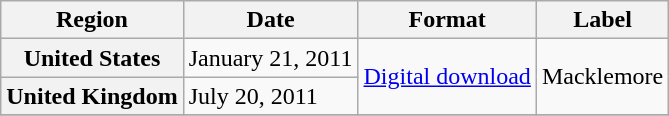<table class="wikitable plainrowheaders">
<tr>
<th>Region</th>
<th>Date</th>
<th>Format</th>
<th>Label</th>
</tr>
<tr>
<th scope="row">United States</th>
<td>January 21, 2011</td>
<td rowspan="2"><a href='#'>Digital download</a></td>
<td rowspan="2">Macklemore</td>
</tr>
<tr>
<th scope="row">United Kingdom</th>
<td>July 20, 2011</td>
</tr>
<tr>
</tr>
</table>
